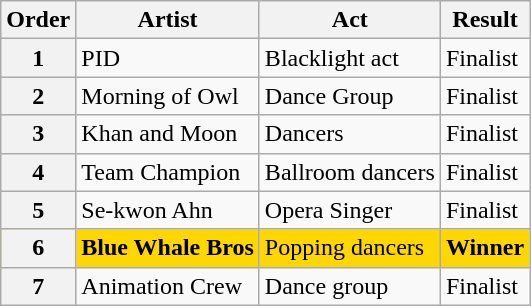<table class="wikitable plainrowheaders">
<tr>
<th>Order</th>
<th>Artist</th>
<th>Act</th>
<th>Result</th>
</tr>
<tr>
<th>1</th>
<td>PID</td>
<td>Blacklight act</td>
<td>Finalist</td>
</tr>
<tr>
<th>2</th>
<td>Morning of Owl</td>
<td>Dance Group</td>
<td>Finalist</td>
</tr>
<tr>
<th>3</th>
<td>Khan and Moon</td>
<td>Dancers</td>
<td>Finalist</td>
</tr>
<tr>
<th>4</th>
<td>Team Champion</td>
<td>Ballroom dancers</td>
<td>Finalist</td>
</tr>
<tr>
<th>5</th>
<td>Se-kwon Ahn</td>
<td>Opera Singer</td>
<td>Finalist</td>
</tr>
<tr style="background:gold;">
<th>6</th>
<td><strong>Blue Whale Bros</strong></td>
<td>Popping dancers</td>
<td><strong>Winner</strong></td>
</tr>
<tr>
<th>7</th>
<td>Animation Crew</td>
<td>Dance group</td>
<td>Finalist</td>
</tr>
</table>
